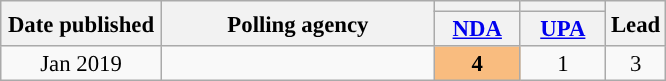<table class="wikitable sortable" style="text-align:center;font-size:95%;line-height:16px">
<tr>
<th rowspan="2" width="100px">Date published</th>
<th rowspan="2" width="175px">Polling agency</th>
<th style="background:"></th>
<th style="background:"></th>
<th rowspan="2">Lead</th>
</tr>
<tr>
<th width="50px" class="unsortable"><a href='#'>NDA</a></th>
<th width="50px" class="unsortable"><a href='#'>UPA</a></th>
</tr>
<tr>
<td>Jan 2019</td>
<td></td>
<td style="background:#F9BC7F"><strong>4</strong></td>
<td>1</td>
<td style="background:"><span>3</span></td>
</tr>
</table>
